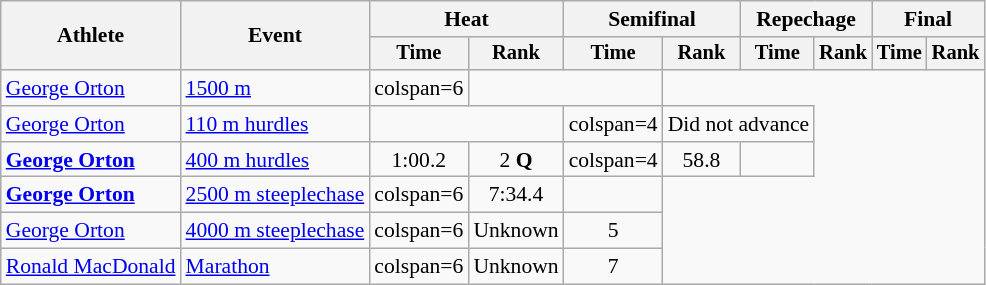<table class=wikitable style=font-size:90%;text-align:center>
<tr>
<th rowspan=2>Athlete</th>
<th rowspan=2>Event</th>
<th colspan=2>Heat</th>
<th colspan=2>Semifinal</th>
<th colspan=2>Repechage</th>
<th colspan=2>Final</th>
</tr>
<tr style=font-size:95%>
<th>Time</th>
<th>Rank</th>
<th>Time</th>
<th>Rank</th>
<th>Time</th>
<th>Rank</th>
<th>Time</th>
<th>Rank</th>
</tr>
<tr>
<td align=left><a href='#'>George Orton</a></td>
<td align=left><a href='#'>1500 m</a></td>
<td>colspan=6 </td>
<td colspan=2></td>
</tr>
<tr>
<td align=left><a href='#'>George Orton</a></td>
<td align=left><a href='#'>110 m hurdles</a></td>
<td colspan=2></td>
<td>colspan=4 </td>
<td colspan=2>Did not advance</td>
</tr>
<tr>
<td align=left><strong><a href='#'>George Orton</a></strong></td>
<td align=left><a href='#'>400 m hurdles</a></td>
<td>1:00.2</td>
<td>2 <strong>Q</strong></td>
<td>colspan=4 </td>
<td>58.8</td>
<td></td>
</tr>
<tr>
<td align=left><strong><a href='#'>George Orton</a></strong></td>
<td align=left><a href='#'>2500 m steeplechase</a></td>
<td>colspan=6 </td>
<td>7:34.4</td>
<td></td>
</tr>
<tr>
<td align=left><a href='#'>George Orton</a></td>
<td align=left><a href='#'>4000 m steeplechase</a></td>
<td>colspan=6 </td>
<td>Unknown</td>
<td>5</td>
</tr>
<tr>
<td align=left><a href='#'>Ronald MacDonald</a></td>
<td align=left><a href='#'>Marathon</a></td>
<td>colspan=6 </td>
<td>Unknown</td>
<td>7</td>
</tr>
</table>
